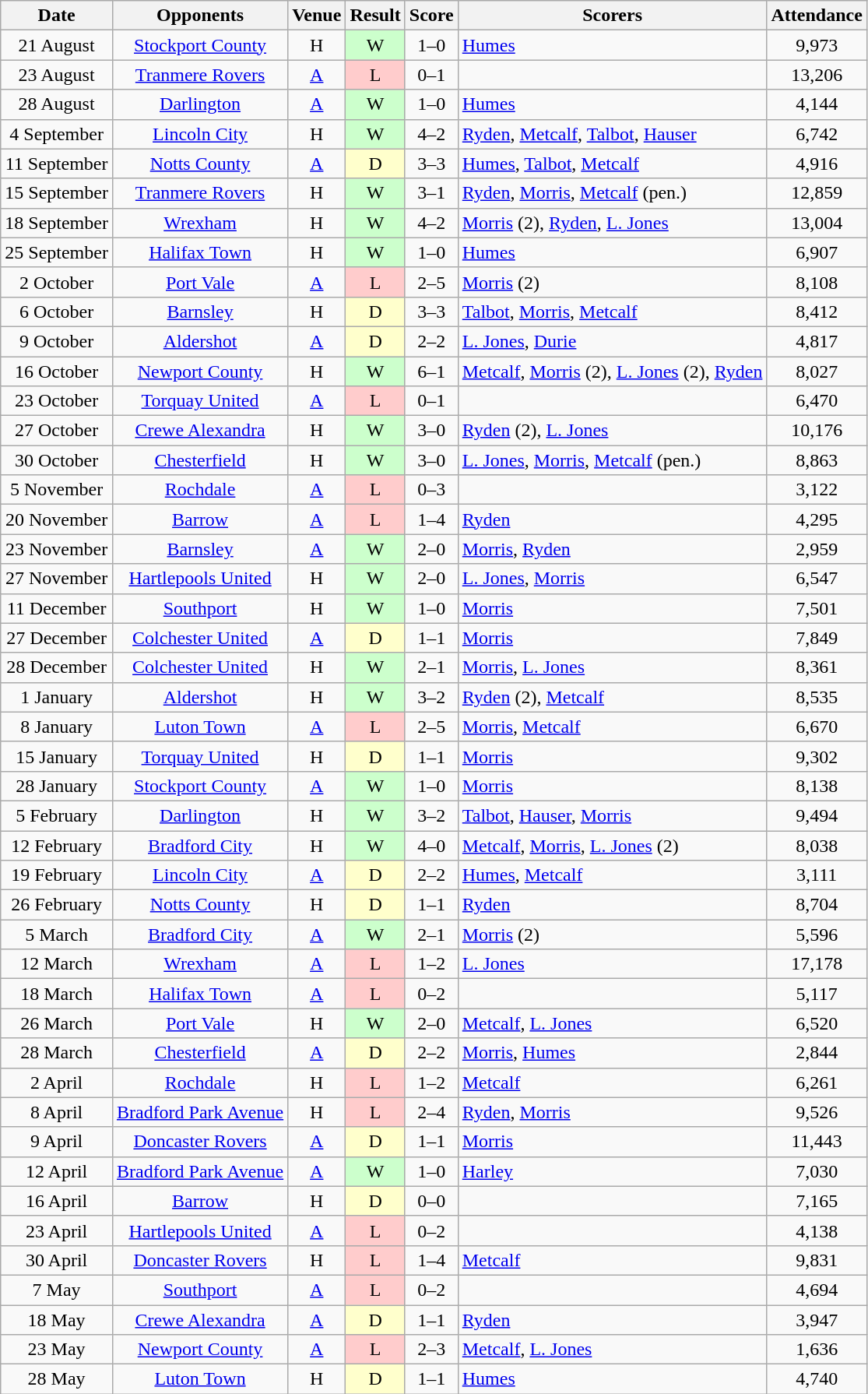<table class="wikitable" style="text-align:center">
<tr>
<th>Date</th>
<th>Opponents</th>
<th>Venue</th>
<th>Result</th>
<th>Score</th>
<th>Scorers</th>
<th>Attendance</th>
</tr>
<tr>
<td>21 August</td>
<td><a href='#'>Stockport County</a></td>
<td>H</td>
<td style="background-color:#CCFFCC">W</td>
<td>1–0</td>
<td align="left"><a href='#'>Humes</a></td>
<td>9,973</td>
</tr>
<tr>
<td>23 August</td>
<td><a href='#'>Tranmere Rovers</a></td>
<td><a href='#'>A</a></td>
<td style="background-color:#FFCCCC">L</td>
<td>0–1</td>
<td align="left"></td>
<td>13,206</td>
</tr>
<tr>
<td>28 August</td>
<td><a href='#'>Darlington</a></td>
<td><a href='#'>A</a></td>
<td style="background-color:#CCFFCC">W</td>
<td>1–0</td>
<td align="left"><a href='#'>Humes</a></td>
<td>4,144</td>
</tr>
<tr>
<td>4 September</td>
<td><a href='#'>Lincoln City</a></td>
<td>H</td>
<td style="background-color:#CCFFCC">W</td>
<td>4–2</td>
<td align="left"><a href='#'>Ryden</a>, <a href='#'>Metcalf</a>, <a href='#'>Talbot</a>, <a href='#'>Hauser</a></td>
<td>6,742</td>
</tr>
<tr>
<td>11 September</td>
<td><a href='#'>Notts County</a></td>
<td><a href='#'>A</a></td>
<td style="background-color:#FFFFCC">D</td>
<td>3–3</td>
<td align="left"><a href='#'>Humes</a>, <a href='#'>Talbot</a>, <a href='#'>Metcalf</a></td>
<td>4,916</td>
</tr>
<tr>
<td>15 September</td>
<td><a href='#'>Tranmere Rovers</a></td>
<td>H</td>
<td style="background-color:#CCFFCC">W</td>
<td>3–1</td>
<td align="left"><a href='#'>Ryden</a>, <a href='#'>Morris</a>, <a href='#'>Metcalf</a> (pen.)</td>
<td>12,859</td>
</tr>
<tr>
<td>18 September</td>
<td><a href='#'>Wrexham</a></td>
<td>H</td>
<td style="background-color:#CCFFCC">W</td>
<td>4–2</td>
<td align="left"><a href='#'>Morris</a> (2), <a href='#'>Ryden</a>, <a href='#'>L. Jones</a></td>
<td>13,004</td>
</tr>
<tr>
<td>25 September</td>
<td><a href='#'>Halifax Town</a></td>
<td>H</td>
<td style="background-color:#CCFFCC">W</td>
<td>1–0</td>
<td align="left"><a href='#'>Humes</a></td>
<td>6,907</td>
</tr>
<tr>
<td>2 October</td>
<td><a href='#'>Port Vale</a></td>
<td><a href='#'>A</a></td>
<td style="background-color:#FFCCCC">L</td>
<td>2–5</td>
<td align="left"><a href='#'>Morris</a> (2)</td>
<td>8,108</td>
</tr>
<tr>
<td>6 October</td>
<td><a href='#'>Barnsley</a></td>
<td>H</td>
<td style="background-color:#FFFFCC">D</td>
<td>3–3</td>
<td align="left"><a href='#'>Talbot</a>, <a href='#'>Morris</a>, <a href='#'>Metcalf</a></td>
<td>8,412</td>
</tr>
<tr>
<td>9 October</td>
<td><a href='#'>Aldershot</a></td>
<td><a href='#'>A</a></td>
<td style="background-color:#FFFFCC">D</td>
<td>2–2</td>
<td align="left"><a href='#'>L. Jones</a>, <a href='#'>Durie</a></td>
<td>4,817</td>
</tr>
<tr>
<td>16 October</td>
<td><a href='#'>Newport County</a></td>
<td>H</td>
<td style="background-color:#CCFFCC">W</td>
<td>6–1</td>
<td align="left"><a href='#'>Metcalf</a>, <a href='#'>Morris</a> (2), <a href='#'>L. Jones</a> (2), <a href='#'>Ryden</a></td>
<td>8,027</td>
</tr>
<tr>
<td>23 October</td>
<td><a href='#'>Torquay United</a></td>
<td><a href='#'>A</a></td>
<td style="background-color:#FFCCCC">L</td>
<td>0–1</td>
<td align="left"></td>
<td>6,470</td>
</tr>
<tr>
<td>27 October</td>
<td><a href='#'>Crewe Alexandra</a></td>
<td>H</td>
<td style="background-color:#CCFFCC">W</td>
<td>3–0</td>
<td align="left"><a href='#'>Ryden</a> (2), <a href='#'>L. Jones</a></td>
<td>10,176</td>
</tr>
<tr>
<td>30 October</td>
<td><a href='#'>Chesterfield</a></td>
<td>H</td>
<td style="background-color:#CCFFCC">W</td>
<td>3–0</td>
<td align="left"><a href='#'>L. Jones</a>, <a href='#'>Morris</a>, <a href='#'>Metcalf</a> (pen.)</td>
<td>8,863</td>
</tr>
<tr>
<td>5 November</td>
<td><a href='#'>Rochdale</a></td>
<td><a href='#'>A</a></td>
<td style="background-color:#FFCCCC">L</td>
<td>0–3</td>
<td align="left"></td>
<td>3,122</td>
</tr>
<tr>
<td>20 November</td>
<td><a href='#'>Barrow</a></td>
<td><a href='#'>A</a></td>
<td style="background-color:#FFCCCC">L</td>
<td>1–4</td>
<td align="left"><a href='#'>Ryden</a></td>
<td>4,295</td>
</tr>
<tr>
<td>23 November</td>
<td><a href='#'>Barnsley</a></td>
<td><a href='#'>A</a></td>
<td style="background-color:#CCFFCC">W</td>
<td>2–0</td>
<td align="left"><a href='#'>Morris</a>, <a href='#'>Ryden</a></td>
<td>2,959</td>
</tr>
<tr>
<td>27 November</td>
<td><a href='#'>Hartlepools United</a></td>
<td>H</td>
<td style="background-color:#CCFFCC">W</td>
<td>2–0</td>
<td align="left"><a href='#'>L. Jones</a>, <a href='#'>Morris</a></td>
<td>6,547</td>
</tr>
<tr>
<td>11 December</td>
<td><a href='#'>Southport</a></td>
<td>H</td>
<td style="background-color:#CCFFCC">W</td>
<td>1–0</td>
<td align="left"><a href='#'>Morris</a></td>
<td>7,501</td>
</tr>
<tr>
<td>27 December</td>
<td><a href='#'>Colchester United</a></td>
<td><a href='#'>A</a></td>
<td style="background-color:#FFFFCC">D</td>
<td>1–1</td>
<td align="left"><a href='#'>Morris</a></td>
<td>7,849</td>
</tr>
<tr>
<td>28 December</td>
<td><a href='#'>Colchester United</a></td>
<td>H</td>
<td style="background-color:#CCFFCC">W</td>
<td>2–1</td>
<td align="left"><a href='#'>Morris</a>, <a href='#'>L. Jones</a></td>
<td>8,361</td>
</tr>
<tr>
<td>1 January</td>
<td><a href='#'>Aldershot</a></td>
<td>H</td>
<td style="background-color:#CCFFCC">W</td>
<td>3–2</td>
<td align="left"><a href='#'>Ryden</a> (2), <a href='#'>Metcalf</a></td>
<td>8,535</td>
</tr>
<tr>
<td>8 January</td>
<td><a href='#'>Luton Town</a></td>
<td><a href='#'>A</a></td>
<td style="background-color:#FFCCCC">L</td>
<td>2–5</td>
<td align="left"><a href='#'>Morris</a>, <a href='#'>Metcalf</a></td>
<td>6,670</td>
</tr>
<tr>
<td>15 January</td>
<td><a href='#'>Torquay United</a></td>
<td>H</td>
<td style="background-color:#FFFFCC">D</td>
<td>1–1</td>
<td align="left"><a href='#'>Morris</a></td>
<td>9,302</td>
</tr>
<tr>
<td>28 January</td>
<td><a href='#'>Stockport County</a></td>
<td><a href='#'>A</a></td>
<td style="background-color:#CCFFCC">W</td>
<td>1–0</td>
<td align="left"><a href='#'>Morris</a></td>
<td>8,138</td>
</tr>
<tr>
<td>5 February</td>
<td><a href='#'>Darlington</a></td>
<td>H</td>
<td style="background-color:#CCFFCC">W</td>
<td>3–2</td>
<td align="left"><a href='#'>Talbot</a>, <a href='#'>Hauser</a>, <a href='#'>Morris</a></td>
<td>9,494</td>
</tr>
<tr>
<td>12 February</td>
<td><a href='#'>Bradford City</a></td>
<td>H</td>
<td style="background-color:#CCFFCC">W</td>
<td>4–0</td>
<td align="left"><a href='#'>Metcalf</a>, <a href='#'>Morris</a>, <a href='#'>L. Jones</a> (2)</td>
<td>8,038</td>
</tr>
<tr>
<td>19 February</td>
<td><a href='#'>Lincoln City</a></td>
<td><a href='#'>A</a></td>
<td style="background-color:#FFFFCC">D</td>
<td>2–2</td>
<td align="left"><a href='#'>Humes</a>, <a href='#'>Metcalf</a></td>
<td>3,111</td>
</tr>
<tr>
<td>26 February</td>
<td><a href='#'>Notts County</a></td>
<td>H</td>
<td style="background-color:#FFFFCC">D</td>
<td>1–1</td>
<td align="left"><a href='#'>Ryden</a></td>
<td>8,704</td>
</tr>
<tr>
<td>5 March</td>
<td><a href='#'>Bradford City</a></td>
<td><a href='#'>A</a></td>
<td style="background-color:#CCFFCC">W</td>
<td>2–1</td>
<td align="left"><a href='#'>Morris</a> (2)</td>
<td>5,596</td>
</tr>
<tr>
<td>12 March</td>
<td><a href='#'>Wrexham</a></td>
<td><a href='#'>A</a></td>
<td style="background-color:#FFCCCC">L</td>
<td>1–2</td>
<td align="left"><a href='#'>L. Jones</a></td>
<td>17,178</td>
</tr>
<tr>
<td>18 March</td>
<td><a href='#'>Halifax Town</a></td>
<td><a href='#'>A</a></td>
<td style="background-color:#FFCCCC">L</td>
<td>0–2</td>
<td align="left"></td>
<td>5,117</td>
</tr>
<tr>
<td>26 March</td>
<td><a href='#'>Port Vale</a></td>
<td>H</td>
<td style="background-color:#CCFFCC">W</td>
<td>2–0</td>
<td align="left"><a href='#'>Metcalf</a>, <a href='#'>L. Jones</a></td>
<td>6,520</td>
</tr>
<tr>
<td>28 March</td>
<td><a href='#'>Chesterfield</a></td>
<td><a href='#'>A</a></td>
<td style="background-color:#FFFFCC">D</td>
<td>2–2</td>
<td align="left"><a href='#'>Morris</a>, <a href='#'>Humes</a></td>
<td>2,844</td>
</tr>
<tr>
<td>2 April</td>
<td><a href='#'>Rochdale</a></td>
<td>H</td>
<td style="background-color:#FFCCCC">L</td>
<td>1–2</td>
<td align="left"><a href='#'>Metcalf</a></td>
<td>6,261</td>
</tr>
<tr>
<td>8 April</td>
<td><a href='#'>Bradford Park Avenue</a></td>
<td>H</td>
<td style="background-color:#FFCCCC">L</td>
<td>2–4</td>
<td align="left"><a href='#'>Ryden</a>, <a href='#'>Morris</a></td>
<td>9,526</td>
</tr>
<tr>
<td>9 April</td>
<td><a href='#'>Doncaster Rovers</a></td>
<td><a href='#'>A</a></td>
<td style="background-color:#FFFFCC">D</td>
<td>1–1</td>
<td align="left"><a href='#'>Morris</a></td>
<td>11,443</td>
</tr>
<tr>
<td>12 April</td>
<td><a href='#'>Bradford Park Avenue</a></td>
<td><a href='#'>A</a></td>
<td style="background-color:#CCFFCC">W</td>
<td>1–0</td>
<td align="left"><a href='#'>Harley</a></td>
<td>7,030</td>
</tr>
<tr>
<td>16 April</td>
<td><a href='#'>Barrow</a></td>
<td>H</td>
<td style="background-color:#FFFFCC">D</td>
<td>0–0</td>
<td align="left"></td>
<td>7,165</td>
</tr>
<tr>
<td>23 April</td>
<td><a href='#'>Hartlepools United</a></td>
<td><a href='#'>A</a></td>
<td style="background-color:#FFCCCC">L</td>
<td>0–2</td>
<td align="left"></td>
<td>4,138</td>
</tr>
<tr>
<td>30 April</td>
<td><a href='#'>Doncaster Rovers</a></td>
<td>H</td>
<td style="background-color:#FFCCCC">L</td>
<td>1–4</td>
<td align="left"><a href='#'>Metcalf</a></td>
<td>9,831</td>
</tr>
<tr>
<td>7 May</td>
<td><a href='#'>Southport</a></td>
<td><a href='#'>A</a></td>
<td style="background-color:#FFCCCC">L</td>
<td>0–2</td>
<td align="left"></td>
<td>4,694</td>
</tr>
<tr>
<td>18 May</td>
<td><a href='#'>Crewe Alexandra</a></td>
<td><a href='#'>A</a></td>
<td style="background-color:#FFFFCC">D</td>
<td>1–1</td>
<td align="left"><a href='#'>Ryden</a></td>
<td>3,947</td>
</tr>
<tr>
<td>23 May</td>
<td><a href='#'>Newport County</a></td>
<td><a href='#'>A</a></td>
<td style="background-color:#FFCCCC">L</td>
<td>2–3</td>
<td align="left"><a href='#'>Metcalf</a>, <a href='#'>L. Jones</a></td>
<td>1,636</td>
</tr>
<tr>
<td>28 May</td>
<td><a href='#'>Luton Town</a></td>
<td>H</td>
<td style="background-color:#FFFFCC">D</td>
<td>1–1</td>
<td align="left"><a href='#'>Humes</a></td>
<td>4,740</td>
</tr>
</table>
